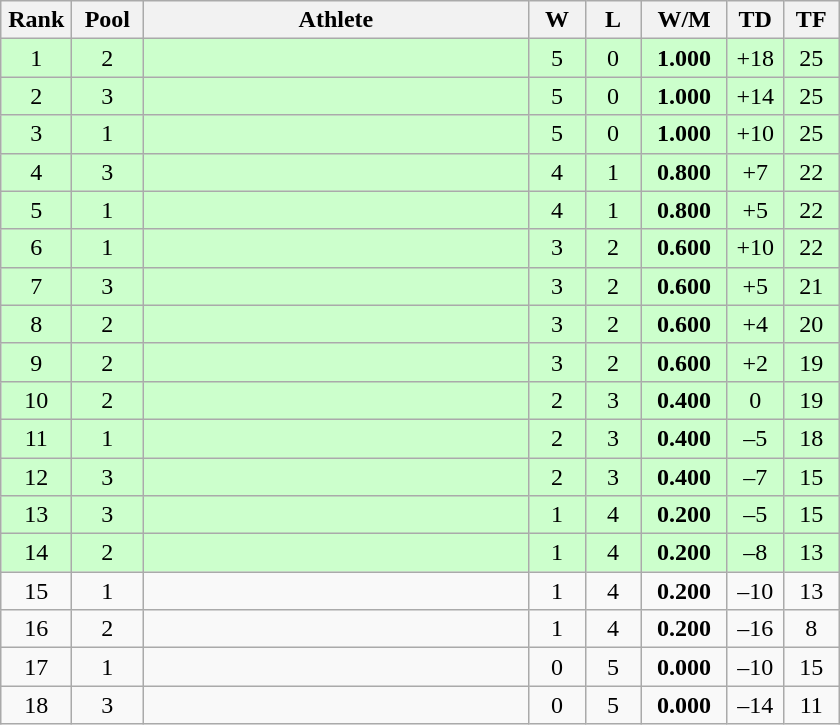<table class=wikitable style="text-align:center">
<tr>
<th width=40>Rank</th>
<th width=40>Pool</th>
<th width=250>Athlete</th>
<th width=30>W</th>
<th width=30>L</th>
<th width=50>W/M</th>
<th width=30>TD</th>
<th width=30>TF</th>
</tr>
<tr bgcolor="ccffcc">
<td>1</td>
<td>2</td>
<td align=left></td>
<td>5</td>
<td>0</td>
<td><strong>1.000</strong></td>
<td>+18</td>
<td>25</td>
</tr>
<tr bgcolor="ccffcc">
<td>2</td>
<td>3</td>
<td align=left></td>
<td>5</td>
<td>0</td>
<td><strong>1.000</strong></td>
<td>+14</td>
<td>25</td>
</tr>
<tr bgcolor="ccffcc">
<td>3</td>
<td>1</td>
<td align=left></td>
<td>5</td>
<td>0</td>
<td><strong>1.000</strong></td>
<td>+10</td>
<td>25</td>
</tr>
<tr bgcolor="ccffcc">
<td>4</td>
<td>3</td>
<td align=left></td>
<td>4</td>
<td>1</td>
<td><strong>0.800</strong></td>
<td>+7</td>
<td>22</td>
</tr>
<tr bgcolor="ccffcc">
<td>5</td>
<td>1</td>
<td align=left></td>
<td>4</td>
<td>1</td>
<td><strong>0.800</strong></td>
<td>+5</td>
<td>22</td>
</tr>
<tr bgcolor="ccffcc">
<td>6</td>
<td>1</td>
<td align=left></td>
<td>3</td>
<td>2</td>
<td><strong>0.600</strong></td>
<td>+10</td>
<td>22</td>
</tr>
<tr bgcolor="ccffcc">
<td>7</td>
<td>3</td>
<td align=left></td>
<td>3</td>
<td>2</td>
<td><strong>0.600</strong></td>
<td>+5</td>
<td>21</td>
</tr>
<tr bgcolor="ccffcc">
<td>8</td>
<td>2</td>
<td align=left></td>
<td>3</td>
<td>2</td>
<td><strong>0.600</strong></td>
<td>+4</td>
<td>20</td>
</tr>
<tr bgcolor="ccffcc">
<td>9</td>
<td>2</td>
<td align=left></td>
<td>3</td>
<td>2</td>
<td><strong>0.600</strong></td>
<td>+2</td>
<td>19</td>
</tr>
<tr bgcolor="ccffcc">
<td>10</td>
<td>2</td>
<td align=left></td>
<td>2</td>
<td>3</td>
<td><strong>0.400</strong></td>
<td>0</td>
<td>19</td>
</tr>
<tr bgcolor="ccffcc">
<td>11</td>
<td>1</td>
<td align=left></td>
<td>2</td>
<td>3</td>
<td><strong>0.400</strong></td>
<td>–5</td>
<td>18</td>
</tr>
<tr bgcolor="ccffcc">
<td>12</td>
<td>3</td>
<td align=left></td>
<td>2</td>
<td>3</td>
<td><strong>0.400</strong></td>
<td>–7</td>
<td>15</td>
</tr>
<tr bgcolor="ccffcc">
<td>13</td>
<td>3</td>
<td align=left></td>
<td>1</td>
<td>4</td>
<td><strong>0.200</strong></td>
<td>–5</td>
<td>15</td>
</tr>
<tr bgcolor="ccffcc">
<td>14</td>
<td>2</td>
<td align=left></td>
<td>1</td>
<td>4</td>
<td><strong>0.200</strong></td>
<td>–8</td>
<td>13</td>
</tr>
<tr>
<td>15</td>
<td>1</td>
<td align=left></td>
<td>1</td>
<td>4</td>
<td><strong>0.200</strong></td>
<td>–10</td>
<td>13</td>
</tr>
<tr>
<td>16</td>
<td>2</td>
<td align=left></td>
<td>1</td>
<td>4</td>
<td><strong>0.200</strong></td>
<td>–16</td>
<td>8</td>
</tr>
<tr>
<td>17</td>
<td>1</td>
<td align=left></td>
<td>0</td>
<td>5</td>
<td><strong>0.000</strong></td>
<td>–10</td>
<td>15</td>
</tr>
<tr>
<td>18</td>
<td>3</td>
<td align=left></td>
<td>0</td>
<td>5</td>
<td><strong>0.000</strong></td>
<td>–14</td>
<td>11</td>
</tr>
</table>
